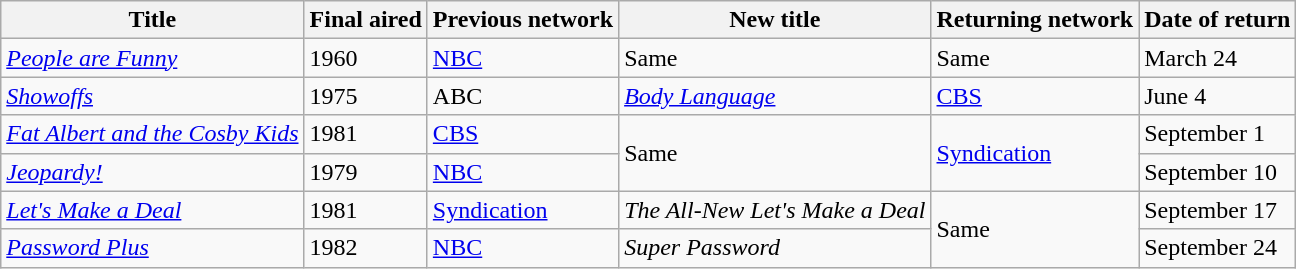<table class="wikitable">
<tr ">
<th>Title</th>
<th>Final aired</th>
<th>Previous network</th>
<th>New title</th>
<th>Returning network</th>
<th>Date of return</th>
</tr>
<tr>
<td><em><a href='#'>People are Funny</a></em></td>
<td>1960</td>
<td><a href='#'>NBC</a></td>
<td>Same</td>
<td>Same</td>
<td>March 24</td>
</tr>
<tr>
<td><em><a href='#'>Showoffs</a></em></td>
<td>1975</td>
<td>ABC</td>
<td><em><a href='#'>Body Language</a></em></td>
<td><a href='#'>CBS</a></td>
<td>June 4</td>
</tr>
<tr>
<td><em><a href='#'>Fat Albert and the Cosby Kids</a></em></td>
<td>1981</td>
<td><a href='#'>CBS</a></td>
<td rowspan="2">Same</td>
<td rowspan="2"><a href='#'>Syndication</a></td>
<td>September 1</td>
</tr>
<tr>
<td><em><a href='#'>Jeopardy!</a></em></td>
<td>1979</td>
<td><a href='#'>NBC</a></td>
<td>September 10</td>
</tr>
<tr>
<td><em><a href='#'>Let's Make a Deal</a></em></td>
<td>1981</td>
<td><a href='#'>Syndication</a></td>
<td><em>The All-New Let's Make a Deal</em></td>
<td rowspan="2">Same</td>
<td>September 17</td>
</tr>
<tr>
<td><em><a href='#'>Password Plus</a></em></td>
<td>1982</td>
<td><a href='#'>NBC</a></td>
<td><em>Super Password</em></td>
<td>September 24</td>
</tr>
</table>
